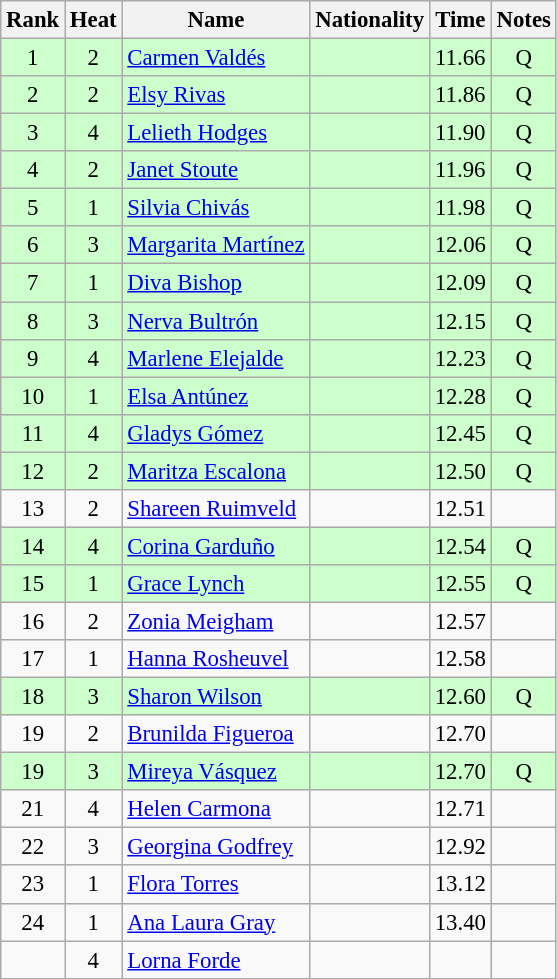<table class="wikitable sortable" style="text-align:center; font-size:95%">
<tr>
<th>Rank</th>
<th>Heat</th>
<th>Name</th>
<th>Nationality</th>
<th>Time</th>
<th>Notes</th>
</tr>
<tr bgcolor=ccffcc>
<td>1</td>
<td>2</td>
<td align=left><a href='#'>Carmen Valdés</a></td>
<td align=left></td>
<td>11.66</td>
<td>Q</td>
</tr>
<tr bgcolor=ccffcc>
<td>2</td>
<td>2</td>
<td align=left><a href='#'>Elsy Rivas</a></td>
<td align=left></td>
<td>11.86</td>
<td>Q</td>
</tr>
<tr bgcolor=ccffcc>
<td>3</td>
<td>4</td>
<td align=left><a href='#'>Lelieth Hodges</a></td>
<td align=left></td>
<td>11.90</td>
<td>Q</td>
</tr>
<tr bgcolor=ccffcc>
<td>4</td>
<td>2</td>
<td align=left><a href='#'>Janet Stoute</a></td>
<td align=left></td>
<td>11.96</td>
<td>Q</td>
</tr>
<tr bgcolor=ccffcc>
<td>5</td>
<td>1</td>
<td align=left><a href='#'>Silvia Chivás</a></td>
<td align=left></td>
<td>11.98</td>
<td>Q</td>
</tr>
<tr bgcolor=ccffcc>
<td>6</td>
<td>3</td>
<td align=left><a href='#'>Margarita Martínez</a></td>
<td align=left></td>
<td>12.06</td>
<td>Q</td>
</tr>
<tr bgcolor=ccffcc>
<td>7</td>
<td>1</td>
<td align=left><a href='#'>Diva Bishop</a></td>
<td align=left></td>
<td>12.09</td>
<td>Q</td>
</tr>
<tr bgcolor=ccffcc>
<td>8</td>
<td>3</td>
<td align=left><a href='#'>Nerva Bultrón</a></td>
<td align=left></td>
<td>12.15</td>
<td>Q</td>
</tr>
<tr bgcolor=ccffcc>
<td>9</td>
<td>4</td>
<td align=left><a href='#'>Marlene Elejalde</a></td>
<td align=left></td>
<td>12.23</td>
<td>Q</td>
</tr>
<tr bgcolor=ccffcc>
<td>10</td>
<td>1</td>
<td align=left><a href='#'>Elsa Antúnez</a></td>
<td align=left></td>
<td>12.28</td>
<td>Q</td>
</tr>
<tr bgcolor=ccffcc>
<td>11</td>
<td>4</td>
<td align=left><a href='#'>Gladys Gómez</a></td>
<td align=left></td>
<td>12.45</td>
<td>Q</td>
</tr>
<tr bgcolor=ccffcc>
<td>12</td>
<td>2</td>
<td align=left><a href='#'>Maritza Escalona</a></td>
<td align=left></td>
<td>12.50</td>
<td>Q</td>
</tr>
<tr>
<td>13</td>
<td>2</td>
<td align=left><a href='#'>Shareen Ruimveld</a></td>
<td align=left></td>
<td>12.51</td>
<td></td>
</tr>
<tr bgcolor=ccffcc>
<td>14</td>
<td>4</td>
<td align=left><a href='#'>Corina Garduño</a></td>
<td align=left></td>
<td>12.54</td>
<td>Q</td>
</tr>
<tr bgcolor=ccffcc>
<td>15</td>
<td>1</td>
<td align=left><a href='#'>Grace Lynch</a></td>
<td align=left></td>
<td>12.55</td>
<td>Q</td>
</tr>
<tr>
<td>16</td>
<td>2</td>
<td align=left><a href='#'>Zonia Meigham</a></td>
<td align=left></td>
<td>12.57</td>
<td></td>
</tr>
<tr>
<td>17</td>
<td>1</td>
<td align=left><a href='#'>Hanna Rosheuvel</a></td>
<td align=left></td>
<td>12.58</td>
<td></td>
</tr>
<tr bgcolor=ccffcc>
<td>18</td>
<td>3</td>
<td align=left><a href='#'>Sharon Wilson</a></td>
<td align=left></td>
<td>12.60</td>
<td>Q</td>
</tr>
<tr>
<td>19</td>
<td>2</td>
<td align=left><a href='#'>Brunilda Figueroa</a></td>
<td align=left></td>
<td>12.70</td>
<td></td>
</tr>
<tr bgcolor=ccffcc>
<td>19</td>
<td>3</td>
<td align=left><a href='#'>Mireya Vásquez</a></td>
<td align=left></td>
<td>12.70</td>
<td>Q</td>
</tr>
<tr>
<td>21</td>
<td>4</td>
<td align=left><a href='#'>Helen Carmona</a></td>
<td align=left></td>
<td>12.71</td>
<td></td>
</tr>
<tr>
<td>22</td>
<td>3</td>
<td align=left><a href='#'>Georgina Godfrey</a></td>
<td align=left></td>
<td>12.92</td>
<td></td>
</tr>
<tr>
<td>23</td>
<td>1</td>
<td align=left><a href='#'>Flora Torres</a></td>
<td align=left></td>
<td>13.12</td>
<td></td>
</tr>
<tr>
<td>24</td>
<td>1</td>
<td align=left><a href='#'>Ana Laura Gray</a></td>
<td align=left></td>
<td>13.40</td>
<td></td>
</tr>
<tr>
<td></td>
<td>4</td>
<td align=left><a href='#'>Lorna Forde</a></td>
<td align=left></td>
<td></td>
<td></td>
</tr>
</table>
